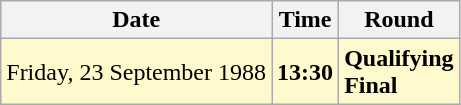<table class="wikitable">
<tr>
<th>Date</th>
<th>Time</th>
<th>Round</th>
</tr>
<tr style=background:lemonchiffon>
<td>Friday, 23 September 1988</td>
<td><strong>13:30</strong></td>
<td><strong>Qualifying</strong><br><strong>Final</strong></td>
</tr>
</table>
